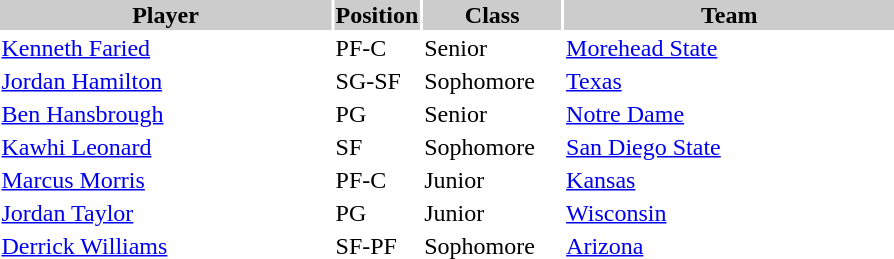<table style="width:600px" "border:'1' 'solid' 'gray' ">
<tr>
<th style="background:#ccc; width:40%;">Player</th>
<th style="background:#ccc; width:4%;">Position</th>
<th style="background:#ccc; width:16%;">Class</th>
<th style="background:#ccc; width:40%;">Team</th>
</tr>
<tr>
<td><a href='#'>Kenneth Faried</a></td>
<td>PF-C</td>
<td>Senior</td>
<td><a href='#'>Morehead State</a></td>
</tr>
<tr>
<td><a href='#'>Jordan Hamilton</a></td>
<td>SG-SF</td>
<td>Sophomore</td>
<td><a href='#'>Texas</a></td>
</tr>
<tr>
<td><a href='#'>Ben Hansbrough</a></td>
<td>PG</td>
<td>Senior</td>
<td><a href='#'>Notre Dame</a></td>
</tr>
<tr>
<td><a href='#'>Kawhi Leonard</a></td>
<td>SF</td>
<td>Sophomore</td>
<td><a href='#'>San Diego State</a></td>
</tr>
<tr>
<td><a href='#'>Marcus Morris</a></td>
<td>PF-C</td>
<td>Junior</td>
<td><a href='#'>Kansas</a></td>
</tr>
<tr>
<td><a href='#'>Jordan Taylor</a></td>
<td>PG</td>
<td>Junior</td>
<td><a href='#'>Wisconsin</a></td>
</tr>
<tr>
<td><a href='#'>Derrick Williams</a></td>
<td>SF-PF</td>
<td>Sophomore</td>
<td><a href='#'>Arizona</a></td>
</tr>
</table>
